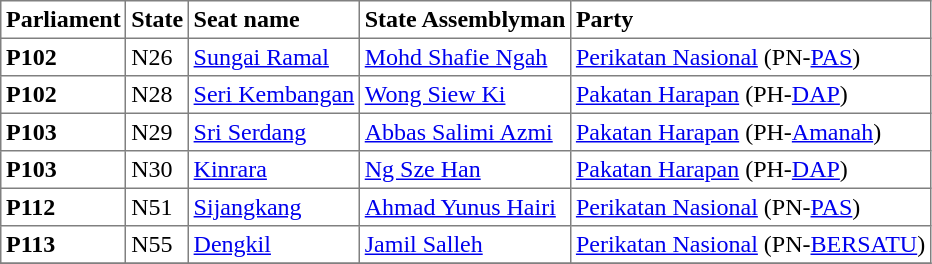<table class="toccolours sortable" border="1" cellpadding="3" style="border-collapse:collapse; text-align: left;">
<tr>
<th align="center">Parliament</th>
<th>State</th>
<th>Seat name</th>
<th>State Assemblyman</th>
<th>Party</th>
</tr>
<tr>
<th align="left">P102</th>
<td>N26</td>
<td><a href='#'>Sungai Ramal</a></td>
<td><a href='#'>Mohd Shafie Ngah</a></td>
<td><a href='#'>Perikatan Nasional</a> (PN-<a href='#'>PAS</a>)</td>
</tr>
<tr>
<th align="left">P102</th>
<td>N28</td>
<td><a href='#'>Seri Kembangan</a></td>
<td><a href='#'>Wong Siew Ki</a></td>
<td><a href='#'>Pakatan Harapan</a> (PH-<a href='#'>DAP</a>)</td>
</tr>
<tr>
<th align="left">P103</th>
<td>N29</td>
<td><a href='#'>Sri Serdang</a></td>
<td><a href='#'>Abbas Salimi Azmi</a></td>
<td><a href='#'>Pakatan Harapan</a> (PH-<a href='#'>Amanah</a>)</td>
</tr>
<tr>
<th align="left">P103</th>
<td>N30</td>
<td><a href='#'>Kinrara</a></td>
<td><a href='#'>Ng Sze Han</a></td>
<td><a href='#'>Pakatan Harapan</a> (PH-<a href='#'>DAP</a>)</td>
</tr>
<tr>
<th align="left">P112</th>
<td>N51</td>
<td><a href='#'>Sijangkang</a></td>
<td><a href='#'>Ahmad Yunus Hairi</a></td>
<td><a href='#'>Perikatan Nasional</a> (PN-<a href='#'>PAS</a>)</td>
</tr>
<tr>
<th align="left">P113</th>
<td>N55</td>
<td><a href='#'>Dengkil</a></td>
<td><a href='#'>Jamil Salleh</a></td>
<td><a href='#'>Perikatan Nasional</a> (PN-<a href='#'>BERSATU</a>)</td>
</tr>
<tr>
</tr>
</table>
